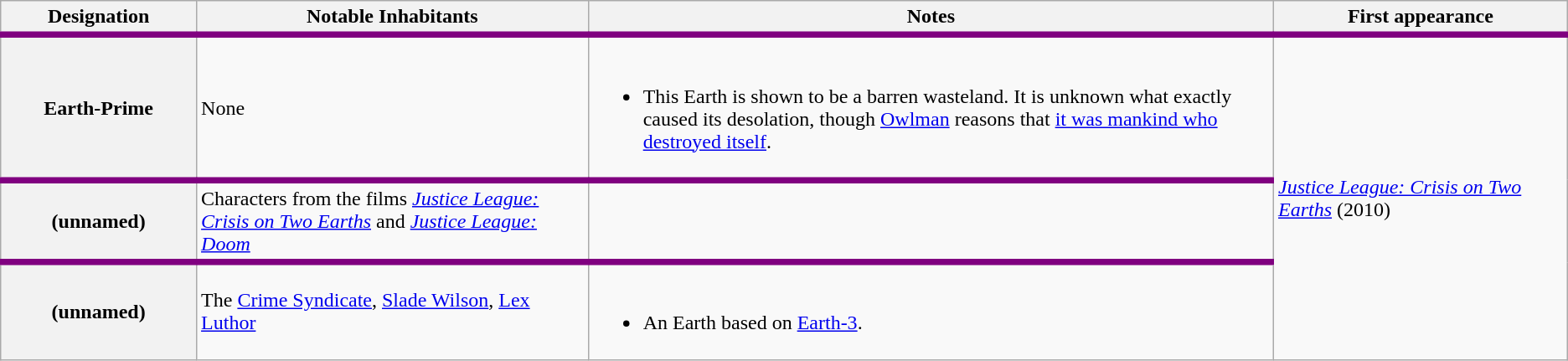<table class="wikitable">
<tr>
<th width="10%">Designation</th>
<th width="20%">Notable Inhabitants</th>
<th width="35%">Notes</th>
<th width="15%">First appearance</th>
</tr>
<tr style="border-top: solid thick purple">
<th>Earth-Prime</th>
<td>None</td>
<td><br><ul><li>This Earth is shown to be a barren wasteland. It is unknown what exactly caused its desolation, though <a href='#'>Owlman</a> reasons that <a href='#'>it was mankind who destroyed itself</a>.</li></ul></td>
<td rowspan="3"><em><a href='#'>Justice League: Crisis on Two Earths</a></em> (2010)</td>
</tr>
<tr style="border-top: solid thick purple">
<th>(unnamed)</th>
<td>Characters from the films <em><a href='#'>Justice League: Crisis on Two Earths</a></em> and <em><a href='#'>Justice League: Doom</a></em></td>
<td></td>
</tr>
<tr style="border-top: solid thick purple">
<th>(unnamed)</th>
<td>The <a href='#'>Crime Syndicate</a>, <a href='#'>Slade Wilson</a>, <a href='#'>Lex Luthor</a></td>
<td><br><ul><li>An Earth based on <a href='#'>Earth-3</a>.</li></ul></td>
</tr>
</table>
